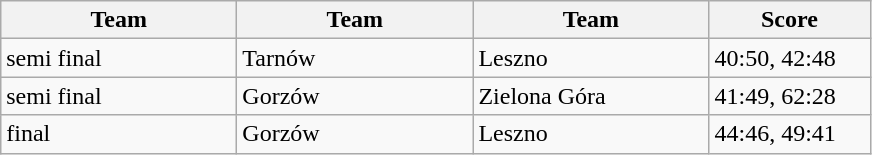<table class="wikitable" style="font-size: 100%">
<tr>
<th width=150>Team</th>
<th width=150>Team</th>
<th width=150>Team</th>
<th width=100>Score</th>
</tr>
<tr>
<td>semi final</td>
<td>Tarnów</td>
<td>Leszno</td>
<td>40:50, 42:48</td>
</tr>
<tr>
<td>semi final</td>
<td>Gorzów</td>
<td>Zielona Góra</td>
<td>41:49, 62:28</td>
</tr>
<tr>
<td>final</td>
<td>Gorzów</td>
<td>Leszno</td>
<td>44:46, 49:41</td>
</tr>
</table>
